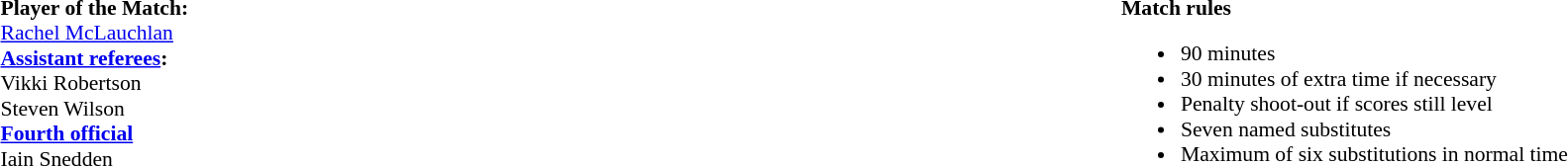<table width=100% style="font-size:90%">
<tr>
<td></td>
<td style="width:60%; vertical-align:top;"><br><strong>Player of the Match:</strong>
<br><a href='#'>Rachel McLauchlan</a><br><strong><a href='#'>Assistant referees</a>:</strong>
<br>Vikki Robertson
<br>Steven Wilson
<br><strong><a href='#'>Fourth official</a></strong>
<br>Iain Snedden</td>
<td style="width:60%; vertical-align:top;"><br><strong>Match rules</strong><ul><li>90 minutes</li><li>30 minutes of extra time if necessary</li><li>Penalty shoot-out if scores still level</li><li>Seven named substitutes</li><li>Maximum of six substitutions in normal time</li></ul></td>
</tr>
</table>
